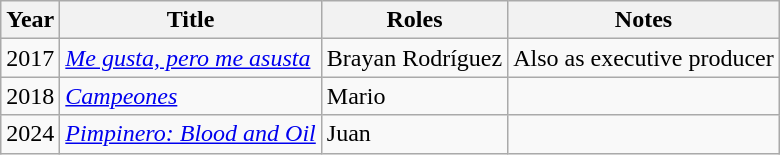<table class="wikitable">
<tr>
<th>Year</th>
<th>Title</th>
<th>Roles</th>
<th>Notes</th>
</tr>
<tr>
<td>2017</td>
<td><em><a href='#'>Me gusta, pero me asusta</a></em></td>
<td>Brayan Rodríguez</td>
<td>Also as executive producer</td>
</tr>
<tr>
<td>2018</td>
<td><em><a href='#'>Campeones</a></em></td>
<td>Mario</td>
<td></td>
</tr>
<tr>
<td>2024</td>
<td><em><a href='#'>Pimpinero: Blood and Oil</a></em></td>
<td>Juan</td>
<td></td>
</tr>
</table>
